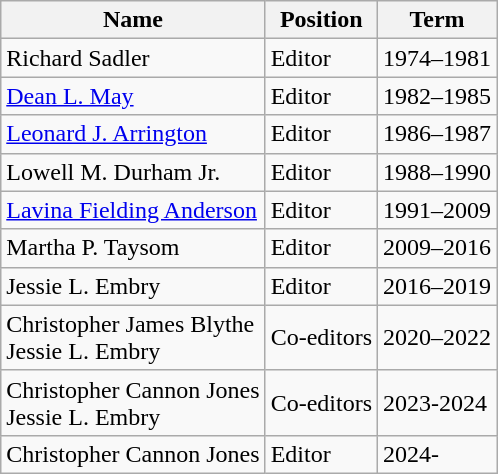<table class="wikitable">
<tr>
<th>Name</th>
<th>Position</th>
<th>Term</th>
</tr>
<tr>
<td>Richard Sadler</td>
<td>Editor</td>
<td>1974–1981</td>
</tr>
<tr>
<td><a href='#'>Dean L. May</a></td>
<td>Editor</td>
<td>1982–1985</td>
</tr>
<tr>
<td><a href='#'>Leonard J. Arrington</a></td>
<td>Editor</td>
<td>1986–1987</td>
</tr>
<tr>
<td>Lowell M. Durham Jr.</td>
<td>Editor</td>
<td>1988–1990</td>
</tr>
<tr>
<td><a href='#'>Lavina Fielding Anderson</a></td>
<td>Editor</td>
<td>1991–2009</td>
</tr>
<tr>
<td>Martha P. Taysom</td>
<td>Editor</td>
<td>2009–2016</td>
</tr>
<tr>
<td>Jessie L. Embry</td>
<td>Editor</td>
<td>2016–2019</td>
</tr>
<tr>
<td>Christopher James Blythe<br>Jessie L. Embry</td>
<td>Co-editors</td>
<td>2020–2022</td>
</tr>
<tr>
<td>Christopher Cannon Jones<br>Jessie L. Embry</td>
<td>Co-editors</td>
<td>2023-2024</td>
</tr>
<tr>
<td>Christopher Cannon Jones</td>
<td>Editor</td>
<td>2024-</td>
</tr>
</table>
